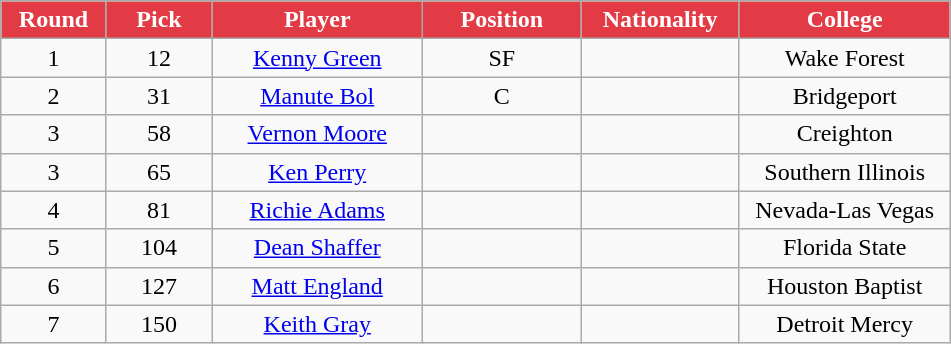<table class="wikitable sortable sortable">
<tr>
<th style="background-color: #E23B45;  color: #FFFFFF" width="10%">Round</th>
<th style="background-color: #E23B45;  color: #FFFFFF" width="10%">Pick</th>
<th style="background-color: #E23B45;  color: #FFFFFF" width="20%">Player</th>
<th style="background-color: #E23B45;  color: #FFFFFF" width="15%">Position</th>
<th style="background-color: #E23B45;  color: #FFFFFF" width="15%">Nationality</th>
<th style="background-color: #E23B45;  color: #FFFFFF" width="20%">College</th>
</tr>
<tr style="text-align: center">
<td>1</td>
<td>12</td>
<td><a href='#'>Kenny Green</a></td>
<td>SF</td>
<td></td>
<td>Wake Forest</td>
</tr>
<tr style="text-align: center">
<td>2</td>
<td>31</td>
<td><a href='#'>Manute Bol</a></td>
<td>C</td>
<td></td>
<td>Bridgeport</td>
</tr>
<tr style="text-align: center">
<td>3</td>
<td>58</td>
<td><a href='#'>Vernon Moore</a></td>
<td></td>
<td></td>
<td>Creighton</td>
</tr>
<tr style="text-align: center">
<td>3</td>
<td>65</td>
<td><a href='#'>Ken Perry</a></td>
<td></td>
<td></td>
<td>Southern Illinois</td>
</tr>
<tr style="text-align: center">
<td>4</td>
<td>81</td>
<td><a href='#'>Richie Adams</a></td>
<td></td>
<td></td>
<td>Nevada-Las Vegas</td>
</tr>
<tr style="text-align: center">
<td>5</td>
<td>104</td>
<td><a href='#'>Dean Shaffer</a></td>
<td></td>
<td></td>
<td>Florida State</td>
</tr>
<tr style="text-align: center">
<td>6</td>
<td>127</td>
<td><a href='#'>Matt England</a></td>
<td></td>
<td></td>
<td>Houston Baptist</td>
</tr>
<tr style="text-align: center">
<td>7</td>
<td>150</td>
<td><a href='#'>Keith Gray</a></td>
<td></td>
<td></td>
<td>Detroit Mercy</td>
</tr>
</table>
